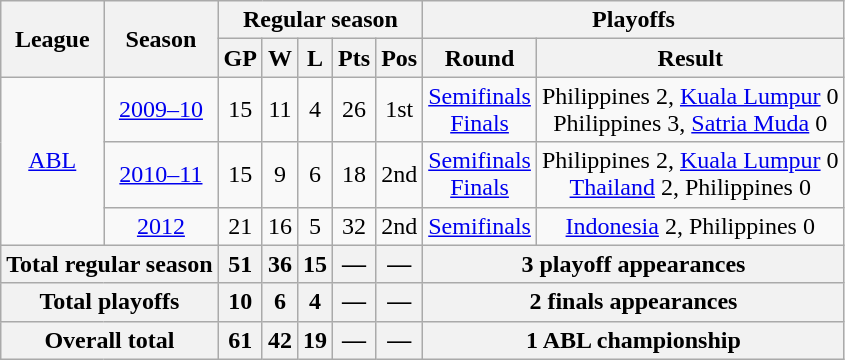<table class=wikitable style="text-align:center;">
<tr>
<th rowspan=2>League</th>
<th rowspan=2>Season</th>
<th colspan=5>Regular season</th>
<th colspan=2>Playoffs</th>
</tr>
<tr>
<th>GP</th>
<th>W</th>
<th>L</th>
<th>Pts</th>
<th>Pos</th>
<th>Round</th>
<th>Result</th>
</tr>
<tr>
<td rowspan=3><a href='#'>ABL</a></td>
<td><a href='#'>2009–10</a></td>
<td>15</td>
<td>11</td>
<td>4</td>
<td>26</td>
<td>1st</td>
<td><a href='#'>Semifinals<br>Finals</a></td>
<td>Philippines 2, <a href='#'>Kuala Lumpur</a> 0<br>Philippines 3, <a href='#'>Satria Muda</a> 0</td>
</tr>
<tr>
<td><a href='#'>2010–11</a></td>
<td>15</td>
<td>9</td>
<td>6</td>
<td>18</td>
<td>2nd</td>
<td><a href='#'>Semifinals<br>Finals</a></td>
<td>Philippines 2, <a href='#'>Kuala Lumpur</a> 0<br><a href='#'>Thailand</a> 2, Philippines 0</td>
</tr>
<tr>
<td><a href='#'>2012</a></td>
<td>21</td>
<td>16</td>
<td>5</td>
<td>32</td>
<td>2nd</td>
<td><a href='#'>Semifinals</a></td>
<td><a href='#'>Indonesia</a> 2, Philippines 0</td>
</tr>
<tr>
<th colspan=2>Total regular season</th>
<th>51</th>
<th>36</th>
<th>15</th>
<th>—</th>
<th>—</th>
<th colspan=2>3 playoff appearances</th>
</tr>
<tr>
<th colspan=2>Total playoffs</th>
<th>10</th>
<th>6</th>
<th>4</th>
<th>—</th>
<th>—</th>
<th colspan=2>2 finals appearances</th>
</tr>
<tr>
<th colspan=2>Overall total</th>
<th>61</th>
<th>42</th>
<th>19</th>
<th>—</th>
<th>—</th>
<th colspan=2>1 ABL championship</th>
</tr>
</table>
